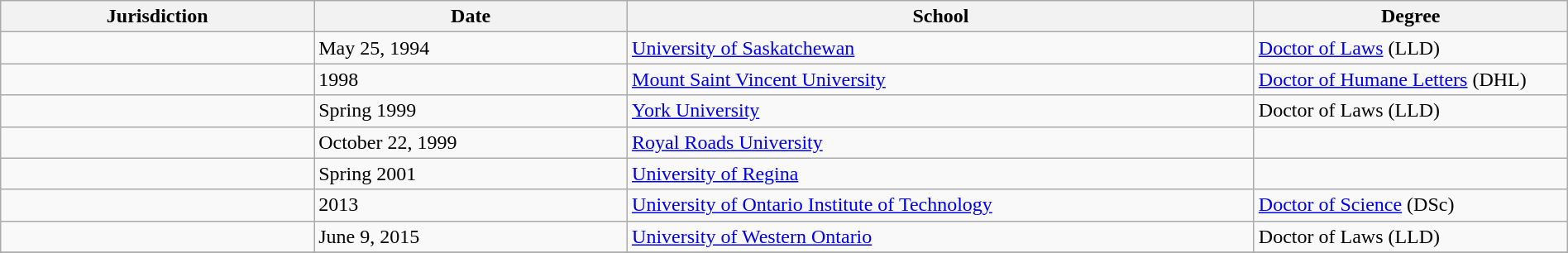<table class="wikitable" width="100%">
<tr>
<th width="20%">Jurisdiction</th>
<th width="20%">Date</th>
<th width="40%">School</th>
<th width="20%">Degree</th>
</tr>
<tr>
<td></td>
<td>May 25, 1994</td>
<td><a href='#'>University of Saskatchewan</a></td>
<td><a href='#'>Doctor of Laws</a> (LLD)</td>
</tr>
<tr>
<td></td>
<td>1998</td>
<td><a href='#'>Mount Saint Vincent University</a></td>
<td><a href='#'>Doctor of Humane Letters</a> (DHL)</td>
</tr>
<tr>
<td></td>
<td>Spring 1999</td>
<td><a href='#'>York University</a></td>
<td>Doctor of Laws  (LLD)</td>
</tr>
<tr>
<td></td>
<td>October 22, 1999</td>
<td><a href='#'>Royal Roads University</a></td>
<td></td>
</tr>
<tr>
<td></td>
<td>Spring 2001</td>
<td><a href='#'>University of Regina</a></td>
<td></td>
</tr>
<tr>
<td></td>
<td>2013</td>
<td><a href='#'>University of Ontario Institute of Technology</a></td>
<td><a href='#'>Doctor of Science</a> (DSc)</td>
</tr>
<tr>
<td></td>
<td>June 9, 2015</td>
<td><a href='#'>University of Western Ontario</a></td>
<td>Doctor of Laws  (LLD)</td>
</tr>
<tr>
</tr>
</table>
